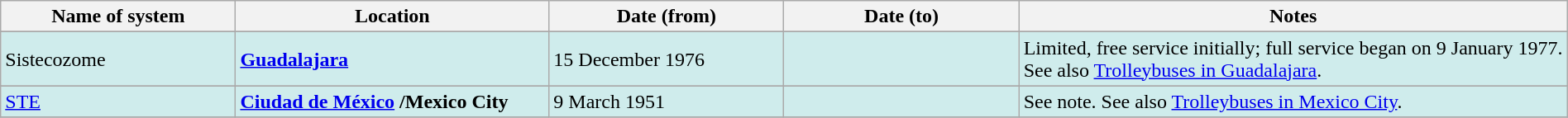<table class="wikitable" width=100%>
<tr>
<th width=15%>Name of system</th>
<th width=20%>Location</th>
<th width=15%>Date (from)</th>
<th width=15%>Date (to)</th>
<th width=35%>Notes</th>
</tr>
<tr>
</tr>
<tr style="background:#CFECEC">
<td>Sistecozome</td>
<td><strong><a href='#'>Guadalajara</a></strong></td>
<td>15 December 1976</td>
<td> </td>
<td>Limited, free service initially; full service began on 9 January 1977. See also <a href='#'>Trolleybuses in Guadalajara</a>.</td>
</tr>
<tr>
</tr>
<tr style="background:#CFECEC">
<td><a href='#'>STE</a></td>
<td><strong><a href='#'>Ciudad de México</a> /Mexico City</strong></td>
<td>9 March 1951</td>
<td> </td>
<td>See note. See also <a href='#'>Trolleybuses in Mexico City</a>.</td>
</tr>
<tr>
</tr>
</table>
